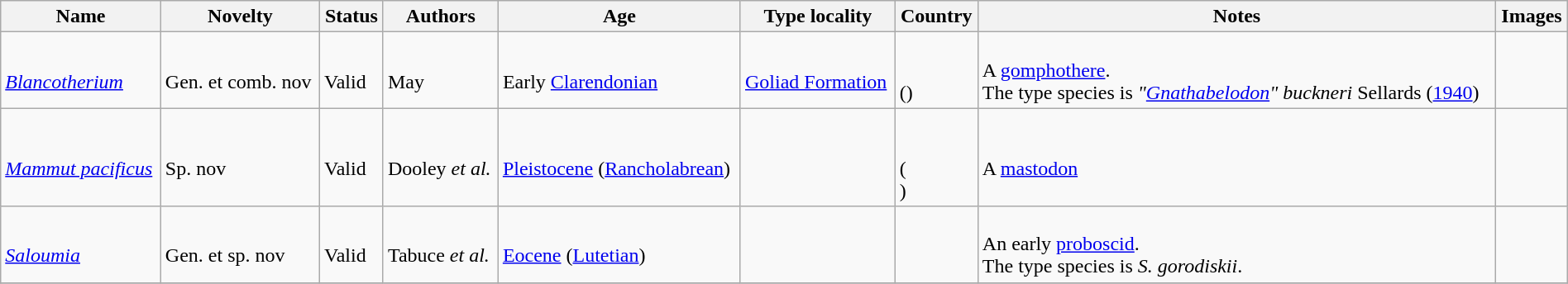<table class="wikitable sortable" align="center" width="100%">
<tr>
<th>Name</th>
<th>Novelty</th>
<th>Status</th>
<th>Authors</th>
<th>Age</th>
<th>Type locality</th>
<th>Country</th>
<th>Notes</th>
<th>Images</th>
</tr>
<tr>
<td><br><em><a href='#'>Blancotherium</a></em></td>
<td><br>Gen. et comb. nov</td>
<td><br>Valid</td>
<td><br>May</td>
<td><br>Early <a href='#'>Clarendonian</a></td>
<td><br><a href='#'>Goliad Formation</a></td>
<td><br><br>()</td>
<td><br>A <a href='#'>gomphothere</a>.<br>The type species is <em>"<a href='#'>Gnathabelodon</a>" buckneri</em> Sellards (<a href='#'>1940</a>)</td>
<td></td>
</tr>
<tr>
<td><br><em><a href='#'>Mammut pacificus</a></em></td>
<td><br>Sp. nov</td>
<td><br>Valid</td>
<td><br>Dooley <em>et al.</em></td>
<td><br><a href='#'>Pleistocene</a> (<a href='#'>Rancholabrean</a>)</td>
<td></td>
<td><br><br>(<br>)</td>
<td><br>A <a href='#'>mastodon</a></td>
<td></td>
</tr>
<tr>
<td><br><em><a href='#'>Saloumia</a></em></td>
<td><br>Gen. et sp. nov</td>
<td><br>Valid</td>
<td><br>Tabuce <em>et al.</em></td>
<td><br><a href='#'>Eocene</a> (<a href='#'>Lutetian</a>)</td>
<td></td>
<td><br></td>
<td><br>An early <a href='#'>proboscid</a>.<br> The type species is <em>S. gorodiskii</em>.</td>
<td></td>
</tr>
<tr>
</tr>
</table>
